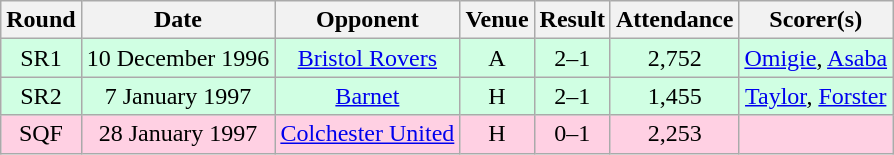<table class="wikitable sortable" style="text-align:center;">
<tr>
<th>Round</th>
<th>Date</th>
<th>Opponent</th>
<th>Venue</th>
<th>Result</th>
<th>Attendance</th>
<th>Scorer(s)</th>
</tr>
<tr style="background:#d0ffe3;">
<td>SR1</td>
<td>10 December 1996</td>
<td><a href='#'>Bristol Rovers</a></td>
<td>A</td>
<td>2–1</td>
<td>2,752</td>
<td><a href='#'>Omigie</a>, <a href='#'>Asaba</a></td>
</tr>
<tr style="background:#d0ffe3;">
<td>SR2</td>
<td>7 January 1997</td>
<td><a href='#'>Barnet</a></td>
<td>H</td>
<td>2–1 </td>
<td>1,455</td>
<td><a href='#'>Taylor</a>, <a href='#'>Forster</a></td>
</tr>
<tr style="background:#ffd0e3;">
<td>SQF</td>
<td>28 January 1997</td>
<td><a href='#'>Colchester United</a></td>
<td>H</td>
<td>0–1</td>
<td>2,253</td>
<td></td>
</tr>
</table>
